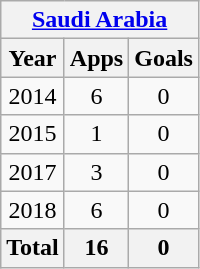<table class="wikitable" style="text-align:center">
<tr>
<th colspan=3><a href='#'>Saudi Arabia</a></th>
</tr>
<tr>
<th>Year</th>
<th>Apps</th>
<th>Goals</th>
</tr>
<tr>
<td>2014</td>
<td>6</td>
<td>0</td>
</tr>
<tr>
<td>2015</td>
<td>1</td>
<td>0</td>
</tr>
<tr>
<td>2017</td>
<td>3</td>
<td>0</td>
</tr>
<tr>
<td>2018</td>
<td>6</td>
<td>0</td>
</tr>
<tr>
<th>Total</th>
<th>16</th>
<th>0</th>
</tr>
</table>
